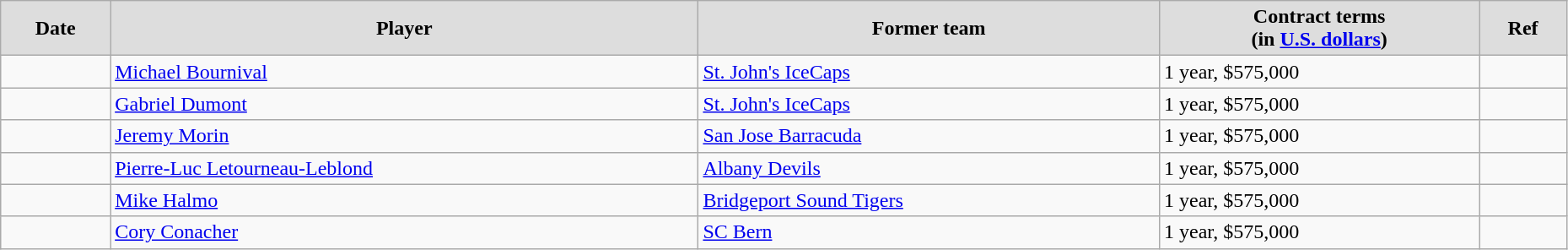<table class="wikitable" width=98%>
<tr align="center" bgcolor="#dddddd">
<td><strong>Date</strong></td>
<td><strong>Player</strong></td>
<td><strong>Former team</strong></td>
<td><strong>Contract terms</strong><br><strong>(in <a href='#'>U.S. dollars</a>)</strong></td>
<td><strong>Ref</strong></td>
</tr>
<tr>
<td></td>
<td><a href='#'>Michael Bournival</a></td>
<td><a href='#'>St. John's IceCaps</a></td>
<td>1 year, $575,000</td>
<td></td>
</tr>
<tr>
<td></td>
<td><a href='#'>Gabriel Dumont</a></td>
<td><a href='#'>St. John's IceCaps</a></td>
<td>1 year, $575,000</td>
<td></td>
</tr>
<tr>
<td></td>
<td><a href='#'>Jeremy Morin</a></td>
<td><a href='#'>San Jose Barracuda</a></td>
<td>1 year, $575,000</td>
<td></td>
</tr>
<tr>
<td></td>
<td><a href='#'>Pierre-Luc Letourneau-Leblond</a></td>
<td><a href='#'>Albany Devils</a></td>
<td>1 year, $575,000</td>
<td></td>
</tr>
<tr>
<td></td>
<td><a href='#'>Mike Halmo</a></td>
<td><a href='#'>Bridgeport Sound Tigers</a></td>
<td>1 year, $575,000</td>
<td></td>
</tr>
<tr>
<td></td>
<td><a href='#'>Cory Conacher</a></td>
<td><a href='#'>SC Bern</a></td>
<td>1 year, $575,000</td>
<td></td>
</tr>
</table>
